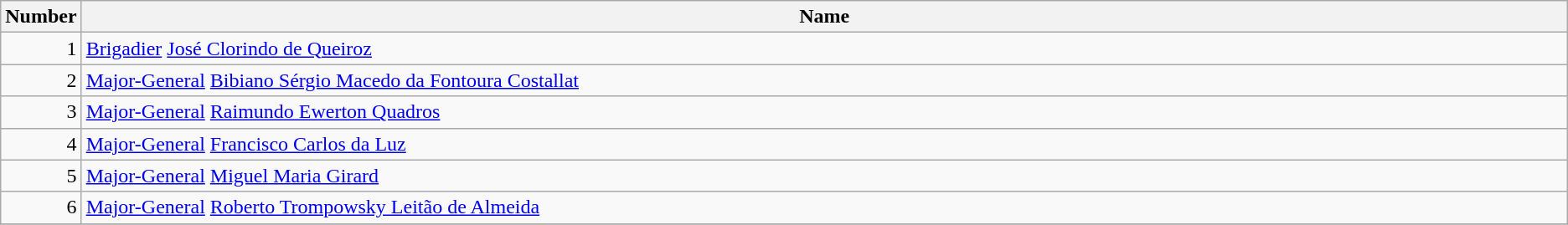<table class="wikitable">
<tr>
<th width="5%">Number</th>
<th>Name</th>
</tr>
<tr>
<td align=right>1</td>
<td rowspan=1><a href='#'>Brigadier</a> <a href='#'>José Clorindo de Queiroz</a></td>
</tr>
<tr>
<td align=right>2</td>
<td><a href='#'>Major-General</a> <a href='#'>Bibiano Sérgio Macedo da Fontoura Costallat</a></td>
</tr>
<tr>
<td align=right>3</td>
<td><a href='#'>Major-General</a> <a href='#'>Raimundo Ewerton Quadros</a></td>
</tr>
<tr>
<td align=right>4</td>
<td><a href='#'>Major-General</a> <a href='#'>Francisco Carlos da Luz</a></td>
</tr>
<tr>
<td align=right>5</td>
<td><a href='#'>Major-General</a> <a href='#'>Miguel Maria Girard</a></td>
</tr>
<tr>
<td align=right>6</td>
<td><a href='#'>Major-General</a> <a href='#'>Roberto Trompowsky Leitão de Almeida</a></td>
</tr>
<tr>
</tr>
</table>
